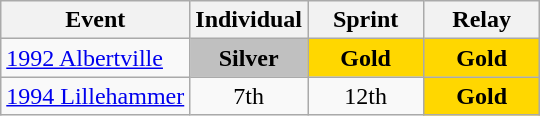<table class="wikitable" style="text-align: center;">
<tr ">
<th>Event</th>
<th style="width:70px;">Individual</th>
<th style="width:70px;">Sprint</th>
<th style="width:70px;">Relay</th>
</tr>
<tr>
<td align=left> <a href='#'>1992 Albertville</a></td>
<td style="background:silver;"><strong>Silver</strong></td>
<td style="background:gold;"><strong>Gold</strong></td>
<td style="background:gold;"><strong>Gold</strong></td>
</tr>
<tr>
<td align=left> <a href='#'>1994 Lillehammer</a></td>
<td>7th</td>
<td>12th</td>
<td style="background:gold;"><strong>Gold</strong></td>
</tr>
</table>
